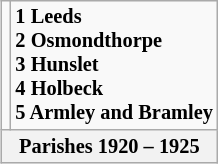<table class="wikitable" align="right" style=font-size:85%;margin-left:10px;>
<tr>
<td></td>
<td><strong>1 Leeds<br>2 Osmondthorpe<br>3 Hunslet<br>4 Holbeck<br>5 Armley and Bramley</strong></td>
</tr>
<tr>
<th colspan=2>Parishes 1920 – 1925</th>
</tr>
</table>
